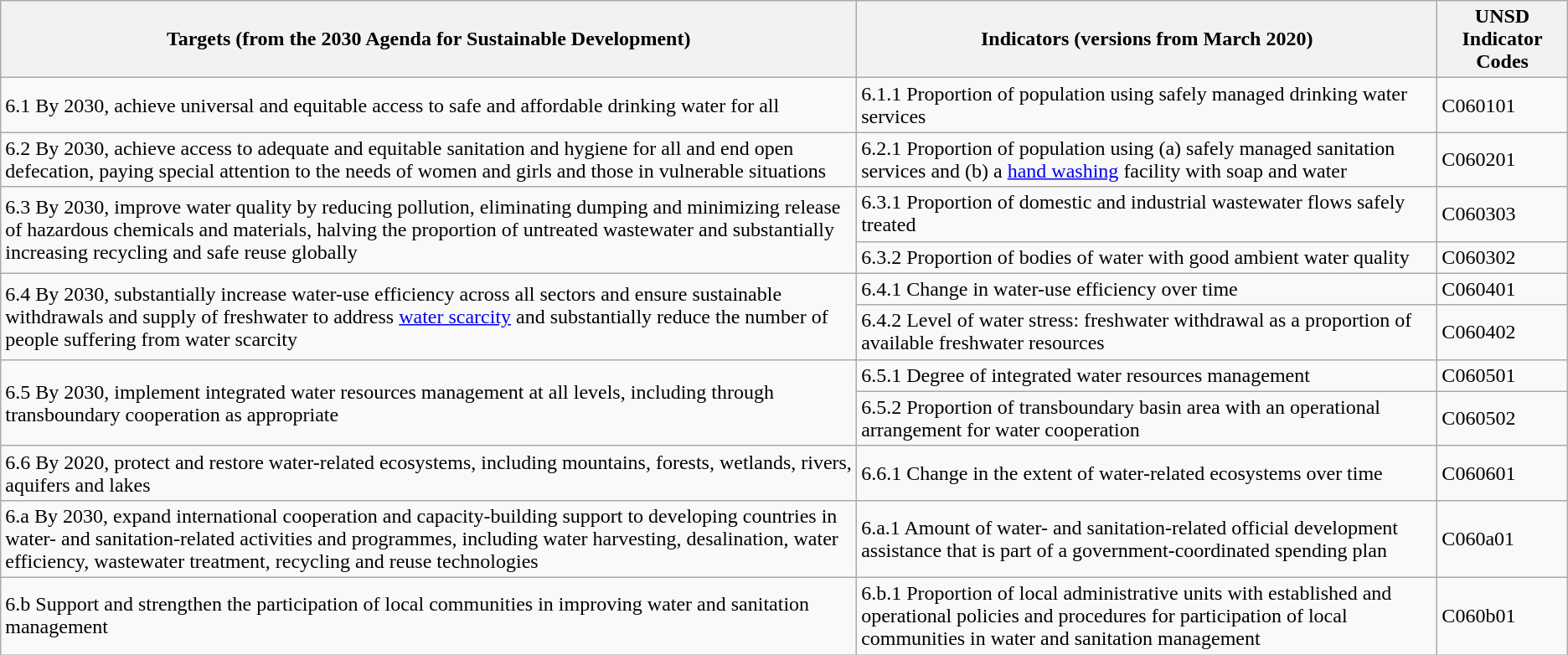<table class="wikitable">
<tr>
<th>Targets (from the 2030 Agenda for Sustainable Development)</th>
<th>Indicators (versions from March 2020)</th>
<th>UNSD Indicator Codes </th>
</tr>
<tr>
<td>6.1 By 2030, achieve universal and equitable access to safe and affordable drinking water for all</td>
<td>6.1.1 Proportion of population using safely managed drinking water services</td>
<td>C060101</td>
</tr>
<tr>
<td>6.2 By 2030, achieve access to adequate and equitable sanitation and hygiene for all and end open defecation, paying special attention to the needs of women and girls and those in vulnerable situations</td>
<td>6.2.1 Proportion of population using (a) safely managed sanitation services and (b) a <a href='#'>hand washing</a> facility with soap and water</td>
<td>C060201</td>
</tr>
<tr>
<td colspan="1" rowspan="2">6.3 By 2030, improve water quality by reducing pollution, eliminating dumping and minimizing release of hazardous chemicals and materials, halving the proportion of untreated wastewater and substantially increasing recycling and safe reuse globally</td>
<td>6.3.1 Proportion of domestic and industrial wastewater flows safely treated</td>
<td>C060303</td>
</tr>
<tr>
<td>6.3.2 Proportion of bodies of water with good ambient water quality</td>
<td>C060302</td>
</tr>
<tr>
<td colspan="1" rowspan="2">6.4 By 2030, substantially increase water-use efficiency across all sectors and ensure sustainable withdrawals and supply of freshwater to address <a href='#'>water scarcity</a> and substantially reduce the number of people suffering from water scarcity</td>
<td>6.4.1 Change in water-use efficiency over time</td>
<td>C060401</td>
</tr>
<tr>
<td>6.4.2 Level of water stress: freshwater withdrawal as a proportion of available freshwater resources</td>
<td>C060402</td>
</tr>
<tr>
<td colspan="1" rowspan="2">6.5 By 2030, implement integrated water resources management at all levels, including through transboundary cooperation as appropriate</td>
<td>6.5.1 Degree of integrated water resources management</td>
<td>C060501</td>
</tr>
<tr>
<td>6.5.2 Proportion of transboundary basin area with an operational arrangement for water cooperation</td>
<td>C060502</td>
</tr>
<tr>
<td>6.6 By 2020, protect and restore water-related ecosystems, including mountains, forests, wetlands, rivers, aquifers and lakes</td>
<td>6.6.1 Change in the extent of water-related ecosystems over time</td>
<td>C060601</td>
</tr>
<tr>
<td>6.a By 2030, expand international cooperation and capacity-building support to developing countries in water- and sanitation-related activities and programmes, including water harvesting, desalination, water efficiency, wastewater treatment, recycling and reuse technologies</td>
<td>6.a.1 Amount of water- and sanitation-related official development assistance that is part of a government-coordinated spending plan</td>
<td>C060a01</td>
</tr>
<tr>
<td>6.b Support and strengthen the participation of local communities in improving water and sanitation management</td>
<td>6.b.1 Proportion of local administrative units with established and operational policies and procedures for participation of local communities in water and sanitation management</td>
<td>C060b01</td>
</tr>
</table>
